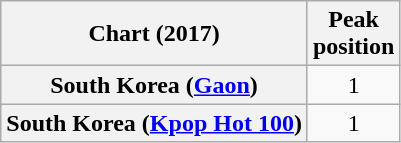<table class="wikitable sortable plainrowheaders" style="text-align:center">
<tr>
<th scope="col">Chart (2017)</th>
<th scope="col">Peak<br>position</th>
</tr>
<tr>
<th scope="row">South Korea (<a href='#'>Gaon</a>)</th>
<td>1</td>
</tr>
<tr>
<th scope="row">South Korea (<a href='#'>Kpop Hot 100</a>)</th>
<td>1</td>
</tr>
</table>
